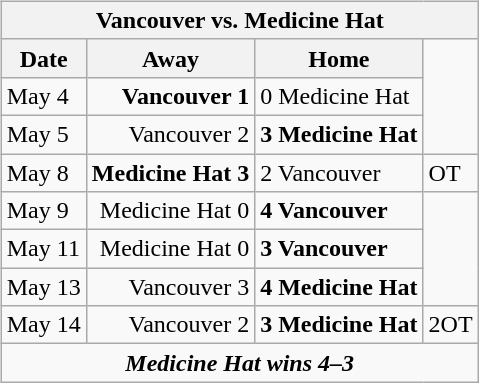<table cellspacing="10">
<tr>
<td valign="top"><br><table class="wikitable">
<tr>
<th bgcolor="#DDDDDD" colspan="4">Vancouver vs. Medicine Hat</th>
</tr>
<tr>
<th>Date</th>
<th>Away</th>
<th>Home</th>
</tr>
<tr>
<td>May 4</td>
<td align="right"><strong>Vancouver 1</strong></td>
<td>0 Medicine Hat</td>
</tr>
<tr>
<td>May 5</td>
<td align="right">Vancouver 2</td>
<td><strong>3 Medicine Hat</strong></td>
</tr>
<tr>
<td>May 8</td>
<td align="right"><strong>Medicine Hat 3</strong></td>
<td>2 Vancouver</td>
<td>OT</td>
</tr>
<tr>
<td>May 9</td>
<td align="right">Medicine Hat 0</td>
<td><strong>4 Vancouver</strong></td>
</tr>
<tr>
<td>May 11</td>
<td align="right">Medicine Hat 0</td>
<td><strong>3 Vancouver</strong></td>
</tr>
<tr>
<td>May 13</td>
<td align="right">Vancouver 3</td>
<td><strong>4 Medicine Hat</strong></td>
</tr>
<tr>
<td>May 14</td>
<td align="right">Vancouver 2</td>
<td><strong>3 Medicine Hat</strong></td>
<td>2OT</td>
</tr>
<tr align="center">
<td colspan="4"><strong><em>Medicine Hat wins 4–3</em></strong></td>
</tr>
</table>
</td>
</tr>
</table>
